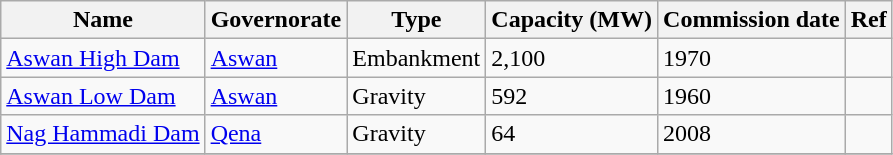<table class="wikitable sortable">
<tr>
<th>Name</th>
<th>Governorate</th>
<th>Type</th>
<th>Capacity (MW)</th>
<th>Commission date</th>
<th>Ref</th>
</tr>
<tr>
<td><a href='#'>Aswan High Dam</a></td>
<td><a href='#'>Aswan</a></td>
<td>Embankment</td>
<td>2,100</td>
<td>1970</td>
<td></td>
</tr>
<tr>
<td><a href='#'>Aswan Low Dam</a></td>
<td><a href='#'>Aswan</a></td>
<td>Gravity</td>
<td>592</td>
<td>1960</td>
<td></td>
</tr>
<tr>
<td><a href='#'>Nag Hammadi Dam</a></td>
<td><a href='#'>Qena</a></td>
<td>Gravity</td>
<td>64</td>
<td>2008</td>
<td></td>
</tr>
<tr>
</tr>
</table>
